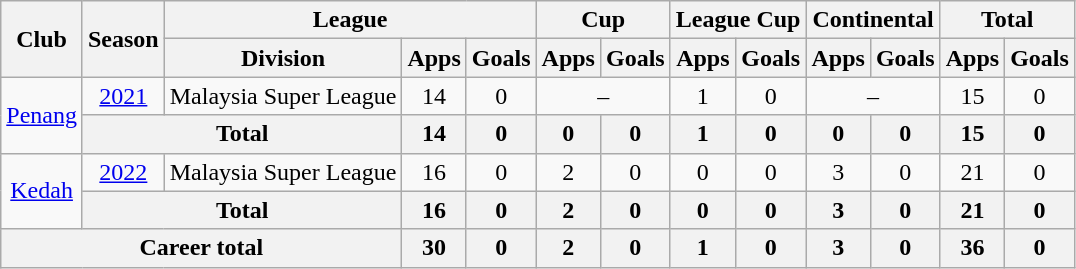<table class=wikitable style="text-align:center">
<tr>
<th rowspan=2>Club</th>
<th rowspan=2>Season</th>
<th colspan=3>League</th>
<th colspan=2>Cup</th>
<th colspan=2>League Cup</th>
<th colspan=2>Continental</th>
<th colspan=2>Total</th>
</tr>
<tr>
<th>Division</th>
<th>Apps</th>
<th>Goals</th>
<th>Apps</th>
<th>Goals</th>
<th>Apps</th>
<th>Goals</th>
<th>Apps</th>
<th>Goals</th>
<th>Apps</th>
<th>Goals</th>
</tr>
<tr>
<td rowspan="2"><a href='#'>Penang</a></td>
<td><a href='#'>2021</a></td>
<td>Malaysia Super League</td>
<td>14</td>
<td>0</td>
<td colspan="2">–</td>
<td>1</td>
<td>0</td>
<td colspan="2">–</td>
<td>15</td>
<td>0</td>
</tr>
<tr>
<th colspan=2>Total</th>
<th>14</th>
<th>0</th>
<th>0</th>
<th>0</th>
<th>1</th>
<th>0</th>
<th>0</th>
<th>0</th>
<th>15</th>
<th>0</th>
</tr>
<tr>
<td rowspan="2"><a href='#'>Kedah</a></td>
<td><a href='#'>2022</a></td>
<td>Malaysia Super League</td>
<td>16</td>
<td>0</td>
<td>2</td>
<td>0</td>
<td>0</td>
<td>0</td>
<td>3</td>
<td>0</td>
<td>21</td>
<td>0</td>
</tr>
<tr>
<th colspan=2>Total</th>
<th>16</th>
<th>0</th>
<th>2</th>
<th>0</th>
<th>0</th>
<th>0</th>
<th>3</th>
<th>0</th>
<th>21</th>
<th>0</th>
</tr>
<tr>
<th colspan=3>Career total</th>
<th>30</th>
<th>0</th>
<th>2</th>
<th>0</th>
<th>1</th>
<th>0</th>
<th>3</th>
<th>0</th>
<th>36</th>
<th>0</th>
</tr>
</table>
